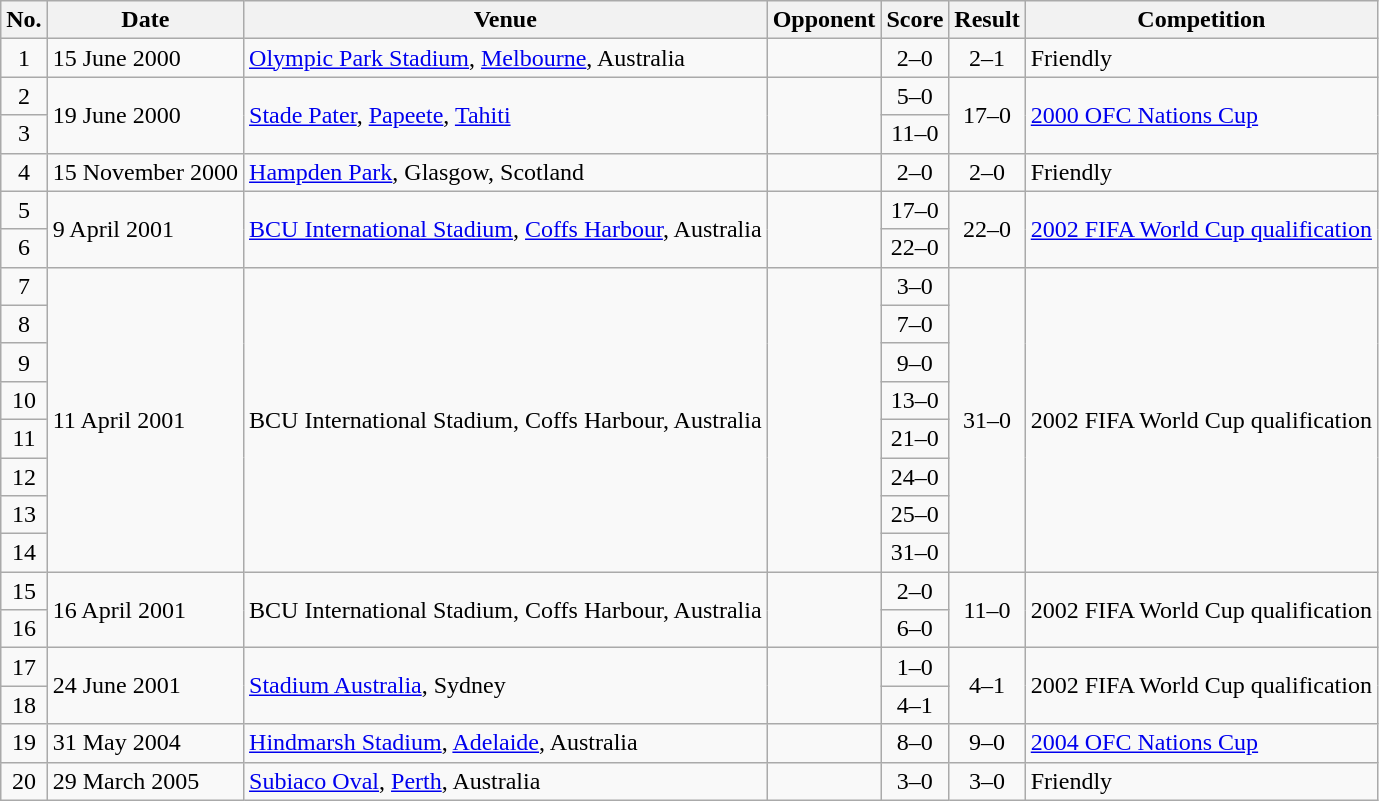<table class="wikitable sortable">
<tr>
<th scope="col">No.</th>
<th scope="col">Date</th>
<th scope="col">Venue</th>
<th scope="col">Opponent</th>
<th scope="col">Score</th>
<th scope="col">Result</th>
<th scope="col">Competition</th>
</tr>
<tr>
<td align="center">1</td>
<td>15 June 2000</td>
<td><a href='#'>Olympic Park Stadium</a>, <a href='#'>Melbourne</a>, Australia</td>
<td></td>
<td align="center">2–0</td>
<td align="center">2–1</td>
<td>Friendly</td>
</tr>
<tr>
<td align="center">2</td>
<td rowspan="2">19 June 2000</td>
<td rowspan="2"><a href='#'>Stade Pater</a>, <a href='#'>Papeete</a>, <a href='#'>Tahiti</a></td>
<td rowspan="2"></td>
<td align="center">5–0</td>
<td rowspan="2" align="center">17–0</td>
<td rowspan="2"><a href='#'>2000 OFC Nations Cup</a></td>
</tr>
<tr>
<td align="center">3</td>
<td align="center">11–0</td>
</tr>
<tr>
<td align="center">4</td>
<td>15 November 2000</td>
<td><a href='#'>Hampden Park</a>, Glasgow, Scotland</td>
<td></td>
<td align="center">2–0</td>
<td align="center">2–0</td>
<td>Friendly</td>
</tr>
<tr>
<td align="center">5</td>
<td rowspan="2">9 April 2001</td>
<td rowspan="2"><a href='#'>BCU International Stadium</a>, <a href='#'>Coffs Harbour</a>, Australia</td>
<td rowspan="2"></td>
<td align="center">17–0</td>
<td rowspan="2" align="center">22–0</td>
<td rowspan="2"><a href='#'>2002 FIFA World Cup qualification</a></td>
</tr>
<tr>
<td align="center">6</td>
<td align="center">22–0</td>
</tr>
<tr>
<td align="center">7</td>
<td rowspan="8">11 April 2001</td>
<td rowspan="8">BCU International Stadium, Coffs Harbour, Australia</td>
<td rowspan="8"></td>
<td align="center">3–0</td>
<td rowspan="8" align="center">31–0</td>
<td rowspan="8">2002 FIFA World Cup qualification</td>
</tr>
<tr>
<td align="center">8</td>
<td align="center">7–0</td>
</tr>
<tr>
<td align="center">9</td>
<td align="center">9–0</td>
</tr>
<tr>
<td align="center">10</td>
<td align="center">13–0</td>
</tr>
<tr>
<td align="center">11</td>
<td align="center">21–0</td>
</tr>
<tr>
<td align="center">12</td>
<td align="center">24–0</td>
</tr>
<tr>
<td align="center">13</td>
<td align="center">25–0</td>
</tr>
<tr>
<td align="center">14</td>
<td align="center">31–0</td>
</tr>
<tr>
<td align="center">15</td>
<td rowspan="2">16 April 2001</td>
<td rowspan="2">BCU International Stadium, Coffs Harbour, Australia</td>
<td rowspan="2"></td>
<td align="center">2–0</td>
<td rowspan="2" align="center">11–0</td>
<td rowspan="2">2002 FIFA World Cup qualification</td>
</tr>
<tr>
<td align="center">16</td>
<td align="center">6–0</td>
</tr>
<tr>
<td align="center">17</td>
<td rowspan="2">24 June 2001</td>
<td rowspan="2"><a href='#'>Stadium Australia</a>, Sydney</td>
<td rowspan="2"></td>
<td align="center">1–0</td>
<td rowspan="2" align="center">4–1</td>
<td rowspan="2">2002 FIFA World Cup qualification</td>
</tr>
<tr>
<td align="center">18</td>
<td align="center">4–1</td>
</tr>
<tr>
<td align="center">19</td>
<td>31 May 2004</td>
<td><a href='#'>Hindmarsh Stadium</a>, <a href='#'>Adelaide</a>, Australia</td>
<td></td>
<td align="center">8–0</td>
<td align="center">9–0</td>
<td><a href='#'>2004 OFC Nations Cup</a></td>
</tr>
<tr>
<td align="center">20</td>
<td>29 March 2005</td>
<td><a href='#'>Subiaco Oval</a>, <a href='#'>Perth</a>, Australia</td>
<td></td>
<td align="center">3–0</td>
<td align="center">3–0</td>
<td>Friendly</td>
</tr>
</table>
